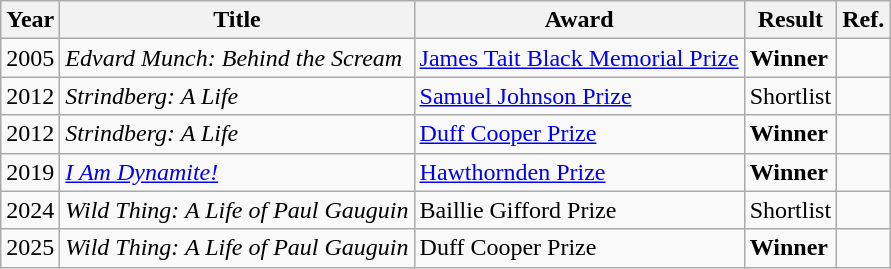<table class="wikitable sortable mw-collapsible">
<tr>
<th>Year</th>
<th>Title</th>
<th>Award</th>
<th>Result</th>
<th>Ref.</th>
</tr>
<tr>
<td>2005</td>
<td><em>Edvard Munch: Behind the Scream</em></td>
<td><a href='#'>James Tait Black Memorial Prize</a></td>
<td><strong>Winner</strong></td>
<td></td>
</tr>
<tr>
<td>2012</td>
<td><em>Strindberg: A Life</em></td>
<td><a href='#'>Samuel Johnson Prize</a></td>
<td>Shortlist</td>
<td></td>
</tr>
<tr>
<td>2012</td>
<td><em>Strindberg: A Life</em></td>
<td><a href='#'>Duff Cooper Prize</a></td>
<td><strong>Winner</strong></td>
<td></td>
</tr>
<tr>
<td>2019</td>
<td><em><a href='#'>I Am Dynamite!</a></em></td>
<td><a href='#'>Hawthornden Prize</a></td>
<td><strong>Winner</strong></td>
<td></td>
</tr>
<tr>
<td>2024</td>
<td><em>Wild Thing: A Life of Paul Gauguin</em></td>
<td>Baillie Gifford Prize</td>
<td>Shortlist</td>
<td></td>
</tr>
<tr>
<td>2025</td>
<td><em>Wild Thing: A Life of Paul Gauguin</em></td>
<td>Duff Cooper Prize</td>
<td><strong>Winner</strong></td>
<td></td>
</tr>
</table>
